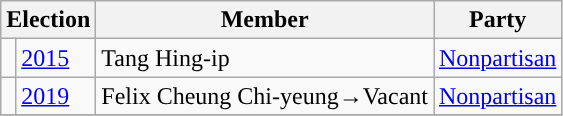<table class="wikitable">
<tr>
<th colspan="2">Election</th>
<th>Member</th>
<th>Party</th>
</tr>
<tr>
<td style="background-color: "></td>
<td><a href='#'>2015</a></td>
<td>Tang Hing-ip</td>
<td><a href='#'>Nonpartisan</a></td>
</tr>
<tr>
<td style="background-color: "></td>
<td><a href='#'>2019</a></td>
<td>Felix Cheung Chi-yeung→Vacant</td>
<td><a href='#'>Nonpartisan</a></td>
</tr>
<tr>
</tr>
</table>
